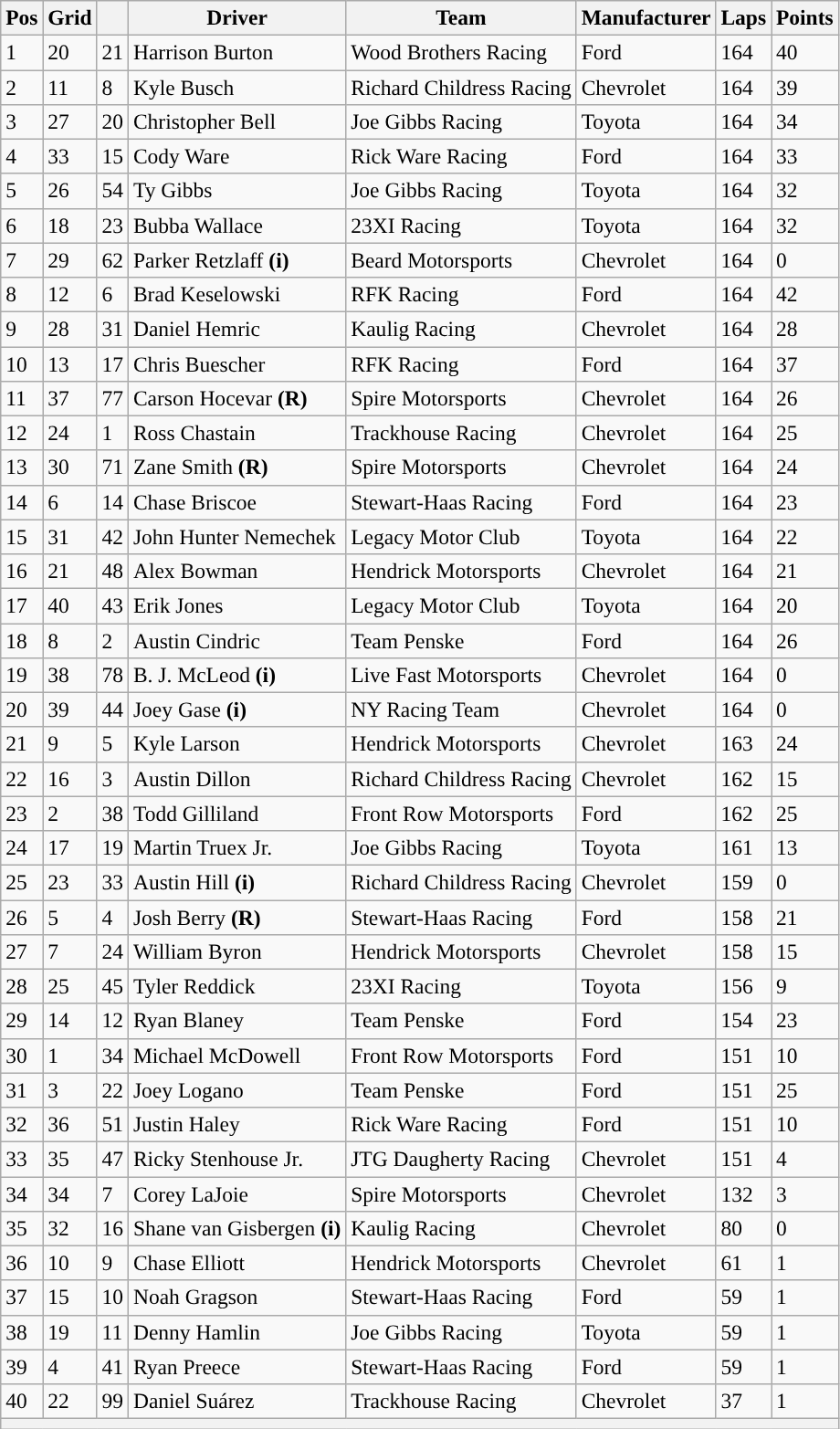<table class="wikitable" style="font-size:98%">
<tr>
<th>Pos</th>
<th>Grid</th>
<th></th>
<th>Driver</th>
<th>Team</th>
<th>Manufacturer</th>
<th>Laps</th>
<th>Points</th>
</tr>
<tr>
<td>1</td>
<td>20</td>
<td>21</td>
<td>Harrison Burton</td>
<td>Wood Brothers Racing</td>
<td>Ford</td>
<td>164</td>
<td>40</td>
</tr>
<tr>
<td>2</td>
<td>11</td>
<td>8</td>
<td>Kyle Busch</td>
<td>Richard Childress Racing</td>
<td>Chevrolet</td>
<td>164</td>
<td>39</td>
</tr>
<tr>
<td>3</td>
<td>27</td>
<td>20</td>
<td>Christopher Bell</td>
<td>Joe Gibbs Racing</td>
<td>Toyota</td>
<td>164</td>
<td>34</td>
</tr>
<tr>
<td>4</td>
<td>33</td>
<td>15</td>
<td>Cody Ware</td>
<td>Rick Ware Racing</td>
<td>Ford</td>
<td>164</td>
<td>33</td>
</tr>
<tr>
<td>5</td>
<td>26</td>
<td>54</td>
<td>Ty Gibbs</td>
<td>Joe Gibbs Racing</td>
<td>Toyota</td>
<td>164</td>
<td>32</td>
</tr>
<tr>
<td>6</td>
<td>18</td>
<td>23</td>
<td>Bubba Wallace</td>
<td>23XI Racing</td>
<td>Toyota</td>
<td>164</td>
<td>32</td>
</tr>
<tr>
<td>7</td>
<td>29</td>
<td>62</td>
<td>Parker Retzlaff <strong>(i)</strong></td>
<td>Beard Motorsports</td>
<td>Chevrolet</td>
<td>164</td>
<td>0</td>
</tr>
<tr>
<td>8</td>
<td>12</td>
<td>6</td>
<td>Brad Keselowski</td>
<td>RFK Racing</td>
<td>Ford</td>
<td>164</td>
<td>42</td>
</tr>
<tr>
<td>9</td>
<td>28</td>
<td>31</td>
<td>Daniel Hemric</td>
<td>Kaulig Racing</td>
<td>Chevrolet</td>
<td>164</td>
<td>28</td>
</tr>
<tr>
<td>10</td>
<td>13</td>
<td>17</td>
<td>Chris Buescher</td>
<td>RFK Racing</td>
<td>Ford</td>
<td>164</td>
<td>37</td>
</tr>
<tr>
<td>11</td>
<td>37</td>
<td>77</td>
<td>Carson Hocevar <strong>(R)</strong></td>
<td>Spire Motorsports</td>
<td>Chevrolet</td>
<td>164</td>
<td>26</td>
</tr>
<tr>
<td>12</td>
<td>24</td>
<td>1</td>
<td>Ross Chastain</td>
<td>Trackhouse Racing</td>
<td>Chevrolet</td>
<td>164</td>
<td>25</td>
</tr>
<tr>
<td>13</td>
<td>30</td>
<td>71</td>
<td>Zane Smith <strong>(R)</strong></td>
<td>Spire Motorsports</td>
<td>Chevrolet</td>
<td>164</td>
<td>24</td>
</tr>
<tr>
<td>14</td>
<td>6</td>
<td>14</td>
<td>Chase Briscoe</td>
<td>Stewart-Haas Racing</td>
<td>Ford</td>
<td>164</td>
<td>23</td>
</tr>
<tr>
<td>15</td>
<td>31</td>
<td>42</td>
<td>John Hunter Nemechek</td>
<td>Legacy Motor Club</td>
<td>Toyota</td>
<td>164</td>
<td>22</td>
</tr>
<tr>
<td>16</td>
<td>21</td>
<td>48</td>
<td>Alex Bowman</td>
<td>Hendrick Motorsports</td>
<td>Chevrolet</td>
<td>164</td>
<td>21</td>
</tr>
<tr>
<td>17</td>
<td>40</td>
<td>43</td>
<td>Erik Jones</td>
<td>Legacy Motor Club</td>
<td>Toyota</td>
<td>164</td>
<td>20</td>
</tr>
<tr>
<td>18</td>
<td>8</td>
<td>2</td>
<td>Austin Cindric</td>
<td>Team Penske</td>
<td>Ford</td>
<td>164</td>
<td>26</td>
</tr>
<tr>
<td>19</td>
<td>38</td>
<td>78</td>
<td>B. J. McLeod <strong>(i)</strong></td>
<td>Live Fast Motorsports</td>
<td>Chevrolet</td>
<td>164</td>
<td>0</td>
</tr>
<tr>
<td>20</td>
<td>39</td>
<td>44</td>
<td>Joey Gase <strong>(i)</strong></td>
<td>NY Racing Team</td>
<td>Chevrolet</td>
<td>164</td>
<td>0</td>
</tr>
<tr>
<td>21</td>
<td>9</td>
<td>5</td>
<td>Kyle Larson</td>
<td>Hendrick Motorsports</td>
<td>Chevrolet</td>
<td>163</td>
<td>24</td>
</tr>
<tr>
<td>22</td>
<td>16</td>
<td>3</td>
<td>Austin Dillon</td>
<td>Richard Childress Racing</td>
<td>Chevrolet</td>
<td>162</td>
<td>15</td>
</tr>
<tr>
<td>23</td>
<td>2</td>
<td>38</td>
<td>Todd Gilliland</td>
<td>Front Row Motorsports</td>
<td>Ford</td>
<td>162</td>
<td>25</td>
</tr>
<tr>
<td>24</td>
<td>17</td>
<td>19</td>
<td>Martin Truex Jr.</td>
<td>Joe Gibbs Racing</td>
<td>Toyota</td>
<td>161</td>
<td>13</td>
</tr>
<tr>
<td>25</td>
<td>23</td>
<td>33</td>
<td>Austin Hill <strong>(i)</strong></td>
<td>Richard Childress Racing</td>
<td>Chevrolet</td>
<td>159</td>
<td>0</td>
</tr>
<tr>
<td>26</td>
<td>5</td>
<td>4</td>
<td>Josh Berry <strong>(R)</strong></td>
<td>Stewart-Haas Racing</td>
<td>Ford</td>
<td>158</td>
<td>21</td>
</tr>
<tr>
<td>27</td>
<td>7</td>
<td>24</td>
<td>William Byron</td>
<td>Hendrick Motorsports</td>
<td>Chevrolet</td>
<td>158</td>
<td>15</td>
</tr>
<tr>
<td>28</td>
<td>25</td>
<td>45</td>
<td>Tyler Reddick</td>
<td>23XI Racing</td>
<td>Toyota</td>
<td>156</td>
<td>9</td>
</tr>
<tr>
<td>29</td>
<td>14</td>
<td>12</td>
<td>Ryan Blaney</td>
<td>Team Penske</td>
<td>Ford</td>
<td>154</td>
<td>23</td>
</tr>
<tr>
<td>30</td>
<td>1</td>
<td>34</td>
<td>Michael McDowell</td>
<td>Front Row Motorsports</td>
<td>Ford</td>
<td>151</td>
<td>10</td>
</tr>
<tr>
<td>31</td>
<td>3</td>
<td>22</td>
<td>Joey Logano</td>
<td>Team Penske</td>
<td>Ford</td>
<td>151</td>
<td>25</td>
</tr>
<tr>
<td>32</td>
<td>36</td>
<td>51</td>
<td>Justin Haley</td>
<td>Rick Ware Racing</td>
<td>Ford</td>
<td>151</td>
<td>10</td>
</tr>
<tr>
<td>33</td>
<td>35</td>
<td>47</td>
<td>Ricky Stenhouse Jr.</td>
<td>JTG Daugherty Racing</td>
<td>Chevrolet</td>
<td>151</td>
<td>4</td>
</tr>
<tr>
<td>34</td>
<td>34</td>
<td>7</td>
<td>Corey LaJoie</td>
<td>Spire Motorsports</td>
<td>Chevrolet</td>
<td>132</td>
<td>3</td>
</tr>
<tr>
<td>35</td>
<td>32</td>
<td>16</td>
<td>Shane van Gisbergen <strong>(i)</strong></td>
<td>Kaulig Racing</td>
<td>Chevrolet</td>
<td>80</td>
<td>0</td>
</tr>
<tr>
<td>36</td>
<td>10</td>
<td>9</td>
<td>Chase Elliott</td>
<td>Hendrick Motorsports</td>
<td>Chevrolet</td>
<td>61</td>
<td>1</td>
</tr>
<tr>
<td>37</td>
<td>15</td>
<td>10</td>
<td>Noah Gragson</td>
<td>Stewart-Haas Racing</td>
<td>Ford</td>
<td>59</td>
<td>1</td>
</tr>
<tr>
<td>38</td>
<td>19</td>
<td>11</td>
<td>Denny Hamlin</td>
<td>Joe Gibbs Racing</td>
<td>Toyota</td>
<td>59</td>
<td>1</td>
</tr>
<tr>
<td>39</td>
<td>4</td>
<td>41</td>
<td>Ryan Preece</td>
<td>Stewart-Haas Racing</td>
<td>Ford</td>
<td>59</td>
<td>1</td>
</tr>
<tr>
<td>40</td>
<td>22</td>
<td>99</td>
<td>Daniel Suárez</td>
<td>Trackhouse Racing</td>
<td>Chevrolet</td>
<td>37</td>
<td>1</td>
</tr>
<tr>
<th colspan="8"></th>
</tr>
</table>
